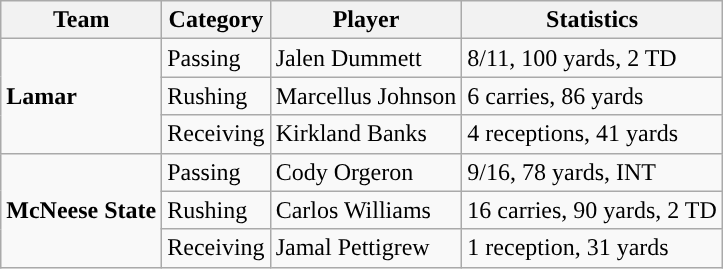<table class="wikitable" style="float: left;">
<tr>
<th>Team</th>
<th>Category</th>
<th>Player</th>
<th>Statistics</th>
</tr>
<tr>
<td rowspan=3><strong>Lamar</strong></td>
<td>Passing</td>
<td>Jalen Dummett</td>
<td>8/11, 100 yards, 2 TD</td>
</tr>
<tr>
<td>Rushing</td>
<td>Marcellus Johnson</td>
<td>6 carries, 86 yards</td>
</tr>
<tr>
<td>Receiving</td>
<td>Kirkland Banks</td>
<td>4 receptions, 41 yards</td>
</tr>
<tr>
<td rowspan=3><strong>McNeese State</strong></td>
<td>Passing</td>
<td>Cody Orgeron</td>
<td>9/16, 78 yards, INT</td>
</tr>
<tr>
<td>Rushing</td>
<td>Carlos Williams</td>
<td>16 carries, 90 yards, 2 TD</td>
</tr>
<tr>
<td>Receiving</td>
<td>Jamal Pettigrew</td>
<td>1 reception, 31 yards</td>
</tr>
</table>
